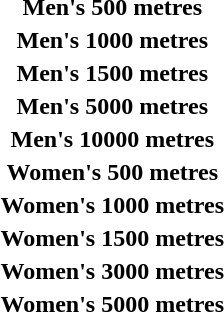<table>
<tr>
<th scope="row">Men's 500 metres <br></th>
<td></td>
<td></td>
<td></td>
</tr>
<tr>
<th scope="row">Men's 1000 metres <br></th>
<td></td>
<td></td>
<td></td>
</tr>
<tr>
<th scope="row">Men's 1500 metres <br></th>
<td></td>
<td></td>
<td></td>
</tr>
<tr>
<th scope="row">Men's 5000 metres <br></th>
<td></td>
<td></td>
<td></td>
</tr>
<tr>
<th scope="row">Men's 10000 metres <br></th>
<td></td>
<td></td>
<td></td>
</tr>
<tr>
<th scope="row">Women's 500 metres <br></th>
<td></td>
<td></td>
<td></td>
</tr>
<tr>
<th scope="row">Women's 1000 metres <br></th>
<td></td>
<td></td>
<td></td>
</tr>
<tr>
<th scope="row">Women's 1500 metres <br></th>
<td></td>
<td></td>
<td></td>
</tr>
<tr>
<th scope="row">Women's 3000 metres <br></th>
<td></td>
<td></td>
<td></td>
</tr>
<tr>
<th scope="row">Women's 5000 metres <br></th>
<td></td>
<td></td>
<td></td>
</tr>
</table>
